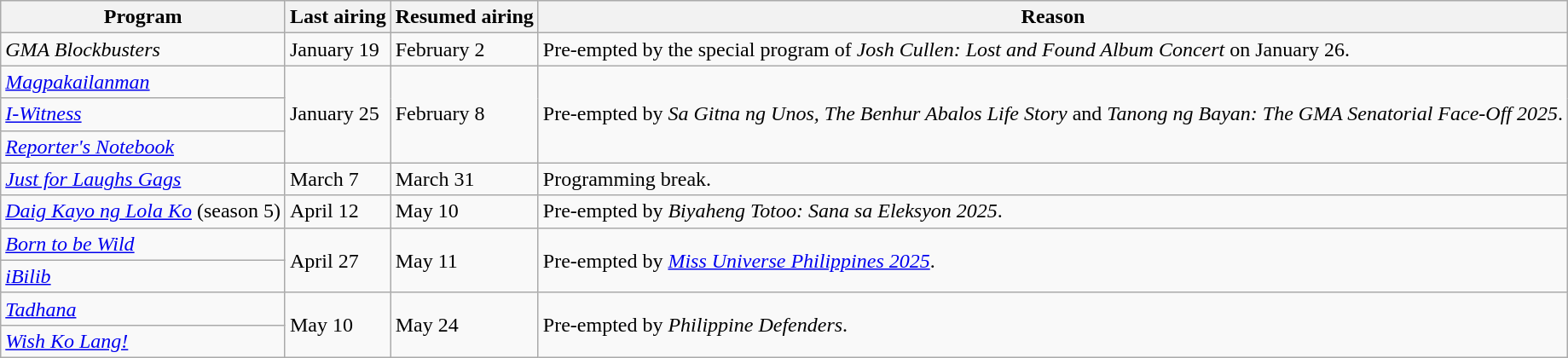<table class="wikitable">
<tr>
<th>Program</th>
<th>Last airing</th>
<th>Resumed airing</th>
<th>Reason</th>
</tr>
<tr>
<td><em>GMA Blockbusters</em></td>
<td>January 19</td>
<td>February 2</td>
<td>Pre-empted by the special program of <em>Josh Cullen: Lost and Found Album Concert</em> on January 26.</td>
</tr>
<tr>
<td><em><a href='#'>Magpakailanman</a></em></td>
<td rowspan="3">January 25</td>
<td rowspan="3">February 8</td>
<td rowspan="3">Pre-empted by <em>Sa Gitna ng Unos, The Benhur Abalos Life Story</em> and <em>Tanong ng Bayan: The GMA Senatorial Face-Off 2025</em>.</td>
</tr>
<tr>
<td><em><a href='#'>I-Witness</a></em></td>
</tr>
<tr>
<td><em><a href='#'>Reporter's Notebook</a></em></td>
</tr>
<tr>
<td><em><a href='#'>Just for Laughs Gags</a></em></td>
<td>March 7</td>
<td>March 31</td>
<td>Programming break.</td>
</tr>
<tr>
<td><em><a href='#'>Daig Kayo ng Lola Ko</a></em> (season 5)</td>
<td>April 12</td>
<td>May 10</td>
<td>Pre-empted by <em>Biyaheng Totoo: Sana sa Eleksyon 2025</em>.</td>
</tr>
<tr>
<td><em><a href='#'>Born to be Wild</a></em></td>
<td rowspan="2">April 27</td>
<td rowspan="2">May 11</td>
<td rowspan="2">Pre-empted by <em><a href='#'>Miss Universe Philippines 2025</a></em>.</td>
</tr>
<tr>
<td><em><a href='#'>iBilib</a></em></td>
</tr>
<tr>
<td><em><a href='#'>Tadhana</a></em></td>
<td rowspan="2">May 10</td>
<td rowspan="2">May 24</td>
<td rowspan="2">Pre-empted by <em>Philippine Defenders</em>.</td>
</tr>
<tr>
<td><em><a href='#'>Wish Ko Lang!</a></em></td>
</tr>
</table>
